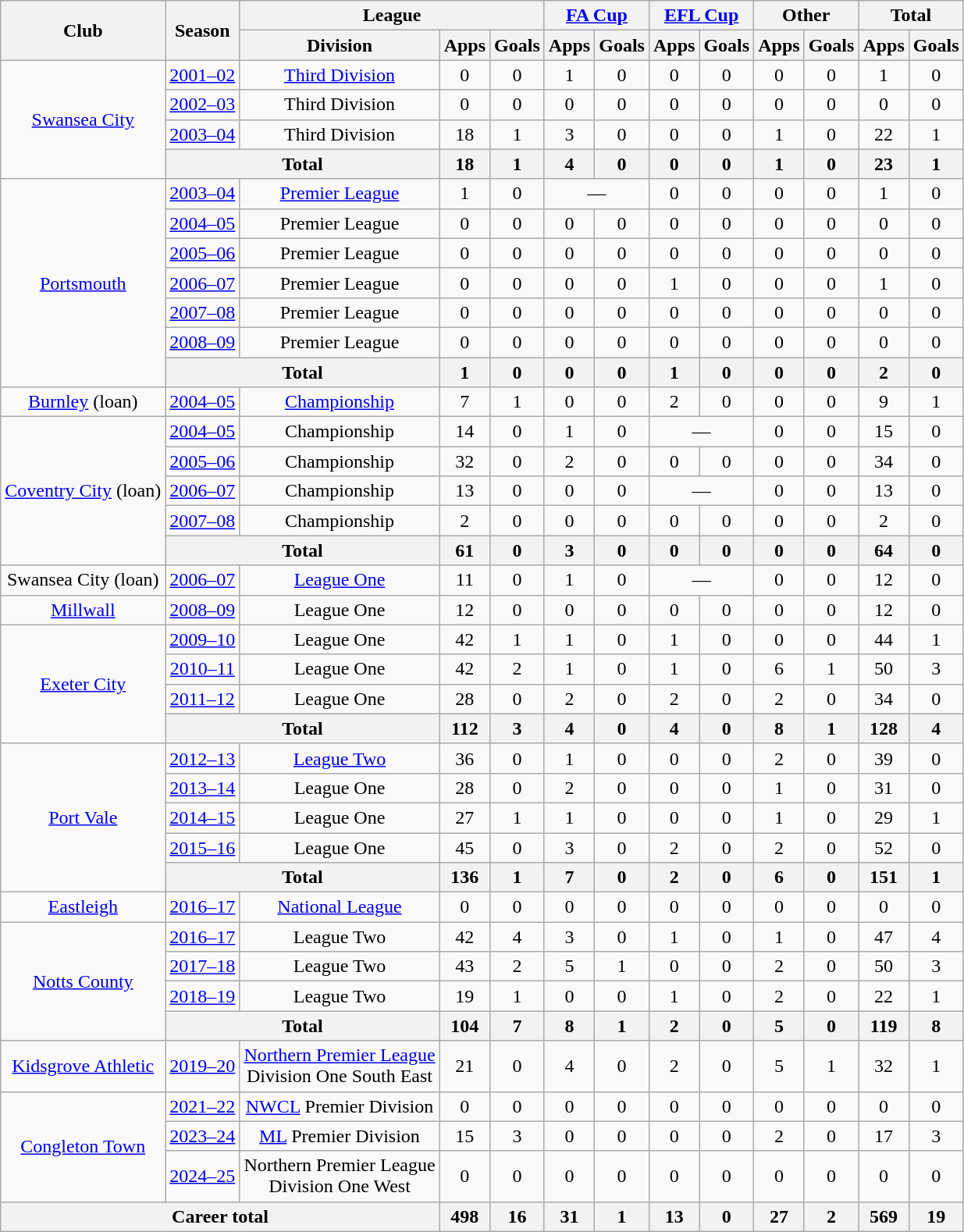<table class="wikitable" style="text-align:center">
<tr>
<th rowspan="2">Club</th>
<th rowspan="2">Season</th>
<th colspan="3">League</th>
<th colspan="2"><a href='#'>FA Cup</a></th>
<th colspan="2"><a href='#'>EFL Cup</a></th>
<th colspan="2">Other</th>
<th colspan="2">Total</th>
</tr>
<tr>
<th>Division</th>
<th>Apps</th>
<th>Goals</th>
<th>Apps</th>
<th>Goals</th>
<th>Apps</th>
<th>Goals</th>
<th>Apps</th>
<th>Goals</th>
<th>Apps</th>
<th>Goals</th>
</tr>
<tr>
<td rowspan="4"><a href='#'>Swansea City</a></td>
<td><a href='#'>2001–02</a></td>
<td><a href='#'>Third Division</a></td>
<td>0</td>
<td>0</td>
<td>1</td>
<td>0</td>
<td>0</td>
<td>0</td>
<td>0</td>
<td>0</td>
<td>1</td>
<td>0</td>
</tr>
<tr>
<td><a href='#'>2002–03</a></td>
<td>Third Division</td>
<td>0</td>
<td>0</td>
<td>0</td>
<td>0</td>
<td>0</td>
<td>0</td>
<td>0</td>
<td>0</td>
<td>0</td>
<td>0</td>
</tr>
<tr>
<td><a href='#'>2003–04</a></td>
<td>Third Division</td>
<td>18</td>
<td>1</td>
<td>3</td>
<td>0</td>
<td>0</td>
<td>0</td>
<td>1</td>
<td>0</td>
<td>22</td>
<td>1</td>
</tr>
<tr>
<th colspan="2">Total</th>
<th>18</th>
<th>1</th>
<th>4</th>
<th>0</th>
<th>0</th>
<th>0</th>
<th>1</th>
<th>0</th>
<th>23</th>
<th>1</th>
</tr>
<tr>
<td rowspan="7"><a href='#'>Portsmouth</a></td>
<td><a href='#'>2003–04</a></td>
<td><a href='#'>Premier League</a></td>
<td>1</td>
<td>0</td>
<td colspan="2">—</td>
<td>0</td>
<td>0</td>
<td>0</td>
<td>0</td>
<td>1</td>
<td>0</td>
</tr>
<tr>
<td><a href='#'>2004–05</a></td>
<td>Premier League</td>
<td>0</td>
<td>0</td>
<td>0</td>
<td>0</td>
<td>0</td>
<td>0</td>
<td>0</td>
<td>0</td>
<td>0</td>
<td>0</td>
</tr>
<tr>
<td><a href='#'>2005–06</a></td>
<td>Premier League</td>
<td>0</td>
<td>0</td>
<td>0</td>
<td>0</td>
<td>0</td>
<td>0</td>
<td>0</td>
<td>0</td>
<td>0</td>
<td>0</td>
</tr>
<tr>
<td><a href='#'>2006–07</a></td>
<td>Premier League</td>
<td>0</td>
<td>0</td>
<td>0</td>
<td>0</td>
<td>1</td>
<td>0</td>
<td>0</td>
<td>0</td>
<td>1</td>
<td>0</td>
</tr>
<tr>
<td><a href='#'>2007–08</a></td>
<td>Premier League</td>
<td>0</td>
<td>0</td>
<td>0</td>
<td>0</td>
<td>0</td>
<td>0</td>
<td>0</td>
<td>0</td>
<td>0</td>
<td>0</td>
</tr>
<tr>
<td><a href='#'>2008–09</a></td>
<td>Premier League</td>
<td>0</td>
<td>0</td>
<td>0</td>
<td>0</td>
<td>0</td>
<td>0</td>
<td>0</td>
<td>0</td>
<td>0</td>
<td>0</td>
</tr>
<tr>
<th colspan="2">Total</th>
<th>1</th>
<th>0</th>
<th>0</th>
<th>0</th>
<th>1</th>
<th>0</th>
<th>0</th>
<th>0</th>
<th>2</th>
<th>0</th>
</tr>
<tr>
<td><a href='#'>Burnley</a> (loan)</td>
<td><a href='#'>2004–05</a></td>
<td><a href='#'>Championship</a></td>
<td>7</td>
<td>1</td>
<td>0</td>
<td>0</td>
<td>2</td>
<td>0</td>
<td>0</td>
<td>0</td>
<td>9</td>
<td>1</td>
</tr>
<tr>
<td rowspan="5"><a href='#'>Coventry City</a> (loan)</td>
<td><a href='#'>2004–05</a></td>
<td>Championship</td>
<td>14</td>
<td>0</td>
<td>1</td>
<td>0</td>
<td colspan="2">—</td>
<td>0</td>
<td>0</td>
<td>15</td>
<td>0</td>
</tr>
<tr>
<td><a href='#'>2005–06</a></td>
<td>Championship</td>
<td>32</td>
<td>0</td>
<td>2</td>
<td>0</td>
<td>0</td>
<td>0</td>
<td>0</td>
<td>0</td>
<td>34</td>
<td>0</td>
</tr>
<tr>
<td><a href='#'>2006–07</a></td>
<td>Championship</td>
<td>13</td>
<td>0</td>
<td>0</td>
<td>0</td>
<td colspan="2">—</td>
<td>0</td>
<td>0</td>
<td>13</td>
<td>0</td>
</tr>
<tr>
<td><a href='#'>2007–08</a></td>
<td>Championship</td>
<td>2</td>
<td>0</td>
<td>0</td>
<td>0</td>
<td>0</td>
<td>0</td>
<td>0</td>
<td>0</td>
<td>2</td>
<td>0</td>
</tr>
<tr>
<th colspan="2">Total</th>
<th>61</th>
<th>0</th>
<th>3</th>
<th>0</th>
<th>0</th>
<th>0</th>
<th>0</th>
<th>0</th>
<th>64</th>
<th>0</th>
</tr>
<tr>
<td>Swansea City (loan)</td>
<td><a href='#'>2006–07</a></td>
<td><a href='#'>League One</a></td>
<td>11</td>
<td>0</td>
<td>1</td>
<td>0</td>
<td colspan="2">—</td>
<td>0</td>
<td>0</td>
<td>12</td>
<td>0</td>
</tr>
<tr>
<td><a href='#'>Millwall</a></td>
<td><a href='#'>2008–09</a></td>
<td>League One</td>
<td>12</td>
<td>0</td>
<td>0</td>
<td>0</td>
<td>0</td>
<td>0</td>
<td>0</td>
<td>0</td>
<td>12</td>
<td>0</td>
</tr>
<tr>
<td rowspan="4"><a href='#'>Exeter City</a></td>
<td><a href='#'>2009–10</a></td>
<td>League One</td>
<td>42</td>
<td>1</td>
<td>1</td>
<td>0</td>
<td>1</td>
<td>0</td>
<td>0</td>
<td>0</td>
<td>44</td>
<td>1</td>
</tr>
<tr>
<td><a href='#'>2010–11</a></td>
<td>League One</td>
<td>42</td>
<td>2</td>
<td>1</td>
<td>0</td>
<td>1</td>
<td>0</td>
<td>6</td>
<td>1</td>
<td>50</td>
<td>3</td>
</tr>
<tr>
<td><a href='#'>2011–12</a></td>
<td>League One</td>
<td>28</td>
<td>0</td>
<td>2</td>
<td>0</td>
<td>2</td>
<td>0</td>
<td>2</td>
<td>0</td>
<td>34</td>
<td>0</td>
</tr>
<tr>
<th colspan="2">Total</th>
<th>112</th>
<th>3</th>
<th>4</th>
<th>0</th>
<th>4</th>
<th>0</th>
<th>8</th>
<th>1</th>
<th>128</th>
<th>4</th>
</tr>
<tr>
<td rowspan="5"><a href='#'>Port Vale</a></td>
<td><a href='#'>2012–13</a></td>
<td><a href='#'>League Two</a></td>
<td>36</td>
<td>0</td>
<td>1</td>
<td>0</td>
<td>0</td>
<td>0</td>
<td>2</td>
<td>0</td>
<td>39</td>
<td>0</td>
</tr>
<tr>
<td><a href='#'>2013–14</a></td>
<td>League One</td>
<td>28</td>
<td>0</td>
<td>2</td>
<td>0</td>
<td>0</td>
<td>0</td>
<td>1</td>
<td>0</td>
<td>31</td>
<td>0</td>
</tr>
<tr>
<td><a href='#'>2014–15</a></td>
<td>League One</td>
<td>27</td>
<td>1</td>
<td>1</td>
<td>0</td>
<td>0</td>
<td>0</td>
<td>1</td>
<td>0</td>
<td>29</td>
<td>1</td>
</tr>
<tr>
<td><a href='#'>2015–16</a></td>
<td>League One</td>
<td>45</td>
<td>0</td>
<td>3</td>
<td>0</td>
<td>2</td>
<td>0</td>
<td>2</td>
<td>0</td>
<td>52</td>
<td>0</td>
</tr>
<tr>
<th colspan="2">Total</th>
<th>136</th>
<th>1</th>
<th>7</th>
<th>0</th>
<th>2</th>
<th>0</th>
<th>6</th>
<th>0</th>
<th>151</th>
<th>1</th>
</tr>
<tr>
<td><a href='#'>Eastleigh</a></td>
<td><a href='#'>2016–17</a></td>
<td><a href='#'>National League</a></td>
<td>0</td>
<td>0</td>
<td>0</td>
<td>0</td>
<td>0</td>
<td>0</td>
<td>0</td>
<td>0</td>
<td>0</td>
<td>0</td>
</tr>
<tr>
<td rowspan="4"><a href='#'>Notts County</a></td>
<td><a href='#'>2016–17</a></td>
<td>League Two</td>
<td>42</td>
<td>4</td>
<td>3</td>
<td>0</td>
<td>1</td>
<td>0</td>
<td>1</td>
<td>0</td>
<td>47</td>
<td>4</td>
</tr>
<tr>
<td><a href='#'>2017–18</a></td>
<td>League Two</td>
<td>43</td>
<td>2</td>
<td>5</td>
<td>1</td>
<td>0</td>
<td>0</td>
<td>2</td>
<td>0</td>
<td>50</td>
<td>3</td>
</tr>
<tr>
<td><a href='#'>2018–19</a></td>
<td>League Two</td>
<td>19</td>
<td>1</td>
<td>0</td>
<td>0</td>
<td>1</td>
<td>0</td>
<td>2</td>
<td>0</td>
<td>22</td>
<td>1</td>
</tr>
<tr>
<th colspan="2">Total</th>
<th>104</th>
<th>7</th>
<th>8</th>
<th>1</th>
<th>2</th>
<th>0</th>
<th>5</th>
<th>0</th>
<th>119</th>
<th>8</th>
</tr>
<tr>
<td><a href='#'>Kidsgrove Athletic</a></td>
<td><a href='#'>2019–20</a></td>
<td><a href='#'>Northern Premier League</a><br>Division One South East</td>
<td>21</td>
<td>0</td>
<td>4</td>
<td>0</td>
<td>2</td>
<td>0</td>
<td>5</td>
<td>1</td>
<td>32</td>
<td>1</td>
</tr>
<tr>
<td rowspan="3"><a href='#'>Congleton Town</a></td>
<td><a href='#'>2021–22</a></td>
<td><a href='#'>NWCL</a> Premier Division</td>
<td>0</td>
<td>0</td>
<td>0</td>
<td>0</td>
<td>0</td>
<td>0</td>
<td>0</td>
<td>0</td>
<td>0</td>
<td>0</td>
</tr>
<tr>
<td><a href='#'>2023–24</a></td>
<td><a href='#'>ML</a> Premier Division</td>
<td>15</td>
<td>3</td>
<td>0</td>
<td>0</td>
<td>0</td>
<td>0</td>
<td>2</td>
<td>0</td>
<td>17</td>
<td>3</td>
</tr>
<tr>
<td><a href='#'>2024–25</a></td>
<td>Northern Premier League<br>Division One West</td>
<td>0</td>
<td>0</td>
<td>0</td>
<td>0</td>
<td>0</td>
<td>0</td>
<td>0</td>
<td>0</td>
<td>0</td>
<td>0</td>
</tr>
<tr>
<th colspan="3">Career total</th>
<th>498</th>
<th>16</th>
<th>31</th>
<th>1</th>
<th>13</th>
<th>0</th>
<th>27</th>
<th>2</th>
<th>569</th>
<th>19</th>
</tr>
</table>
